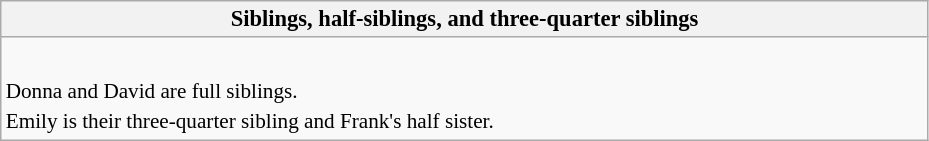<table class="wikitable floatright" style="font-size: 94%; width: 49%;">
<tr>
<th>Siblings, half-siblings, and three-quarter siblings</th>
</tr>
<tr>
<td style="border: none;"><br>





</td>
</tr>
<tr>
<td style="font-size:94%; border: none; line-height: 1.4em; max-width: 100px;">Donna and David are full siblings.<br>Emily is their three-quarter sibling and Frank's half sister.</td>
</tr>
</table>
